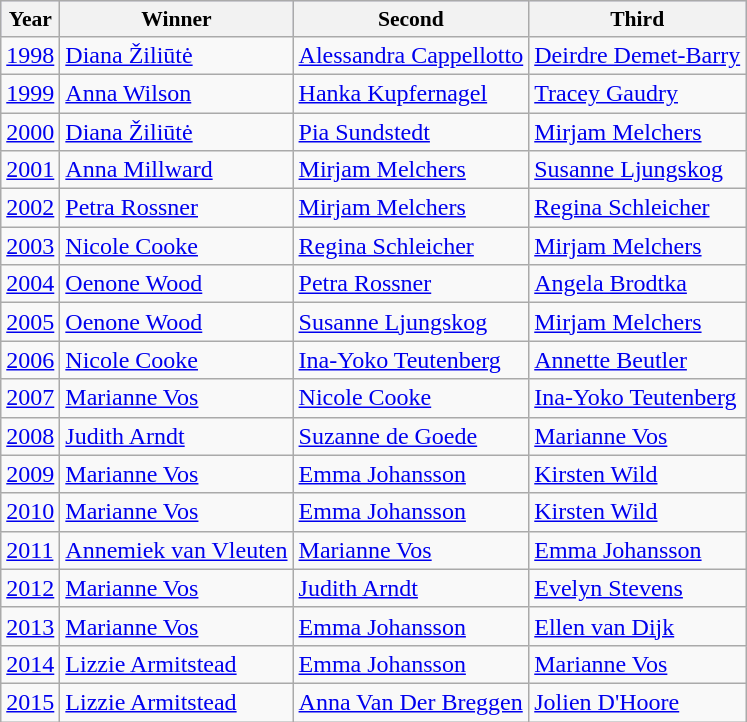<table class="wikitable">
<tr style="background:#ccccff; font-size: 90%;">
<th>Year</th>
<th>Winner</th>
<th>Second</th>
<th>Third</th>
</tr>
<tr>
<td><a href='#'>1998</a></td>
<td> <a href='#'>Diana Žiliūtė</a></td>
<td> <a href='#'>Alessandra Cappellotto</a></td>
<td> <a href='#'>Deirdre Demet-Barry</a></td>
</tr>
<tr>
<td><a href='#'>1999</a></td>
<td> <a href='#'>Anna Wilson</a></td>
<td> <a href='#'>Hanka Kupfernagel</a></td>
<td> <a href='#'>Tracey Gaudry</a></td>
</tr>
<tr>
<td><a href='#'>2000</a></td>
<td> <a href='#'>Diana Žiliūtė</a></td>
<td> <a href='#'>Pia Sundstedt</a></td>
<td> <a href='#'>Mirjam Melchers</a></td>
</tr>
<tr>
<td><a href='#'>2001</a></td>
<td> <a href='#'>Anna Millward</a></td>
<td> <a href='#'>Mirjam Melchers</a></td>
<td> <a href='#'>Susanne Ljungskog</a></td>
</tr>
<tr>
<td><a href='#'>2002</a></td>
<td> <a href='#'>Petra Rossner</a></td>
<td> <a href='#'>Mirjam Melchers</a></td>
<td> <a href='#'>Regina Schleicher</a></td>
</tr>
<tr>
<td><a href='#'>2003</a></td>
<td> <a href='#'>Nicole Cooke</a></td>
<td> <a href='#'>Regina Schleicher</a></td>
<td> <a href='#'>Mirjam Melchers</a></td>
</tr>
<tr>
<td><a href='#'>2004</a></td>
<td> <a href='#'>Oenone Wood</a></td>
<td> <a href='#'>Petra Rossner</a></td>
<td> <a href='#'>Angela Brodtka</a></td>
</tr>
<tr>
<td><a href='#'>2005</a></td>
<td> <a href='#'>Oenone Wood</a></td>
<td> <a href='#'>Susanne Ljungskog</a></td>
<td> <a href='#'>Mirjam Melchers</a></td>
</tr>
<tr>
<td><a href='#'>2006</a></td>
<td> <a href='#'>Nicole Cooke</a></td>
<td> <a href='#'>Ina-Yoko Teutenberg</a></td>
<td> <a href='#'>Annette Beutler</a></td>
</tr>
<tr>
<td><a href='#'>2007</a></td>
<td> <a href='#'>Marianne Vos</a></td>
<td> <a href='#'>Nicole Cooke</a></td>
<td> <a href='#'>Ina-Yoko Teutenberg</a></td>
</tr>
<tr>
<td><a href='#'>2008</a></td>
<td> <a href='#'>Judith Arndt</a></td>
<td> <a href='#'>Suzanne de Goede</a></td>
<td> <a href='#'>Marianne Vos</a></td>
</tr>
<tr>
<td><a href='#'>2009</a></td>
<td> <a href='#'>Marianne Vos</a></td>
<td> <a href='#'>Emma Johansson</a></td>
<td> <a href='#'>Kirsten Wild</a></td>
</tr>
<tr>
<td><a href='#'>2010</a></td>
<td> <a href='#'>Marianne Vos</a></td>
<td> <a href='#'>Emma Johansson</a></td>
<td> <a href='#'>Kirsten Wild</a></td>
</tr>
<tr>
<td><a href='#'>2011</a></td>
<td> <a href='#'>Annemiek van Vleuten</a></td>
<td> <a href='#'>Marianne Vos</a></td>
<td> <a href='#'>Emma Johansson</a></td>
</tr>
<tr>
<td><a href='#'>2012</a></td>
<td> <a href='#'>Marianne Vos</a></td>
<td> <a href='#'>Judith Arndt</a></td>
<td> <a href='#'>Evelyn Stevens</a></td>
</tr>
<tr>
<td><a href='#'>2013</a></td>
<td> <a href='#'>Marianne Vos</a></td>
<td> <a href='#'>Emma Johansson</a></td>
<td> <a href='#'>Ellen van Dijk</a></td>
</tr>
<tr>
<td><a href='#'>2014</a></td>
<td> <a href='#'>Lizzie Armitstead</a></td>
<td> <a href='#'>Emma Johansson</a></td>
<td> <a href='#'>Marianne Vos</a></td>
</tr>
<tr>
<td><a href='#'>2015</a></td>
<td> <a href='#'>Lizzie Armitstead</a></td>
<td> <a href='#'>Anna Van Der Breggen</a></td>
<td> <a href='#'>Jolien D'Hoore</a></td>
</tr>
</table>
